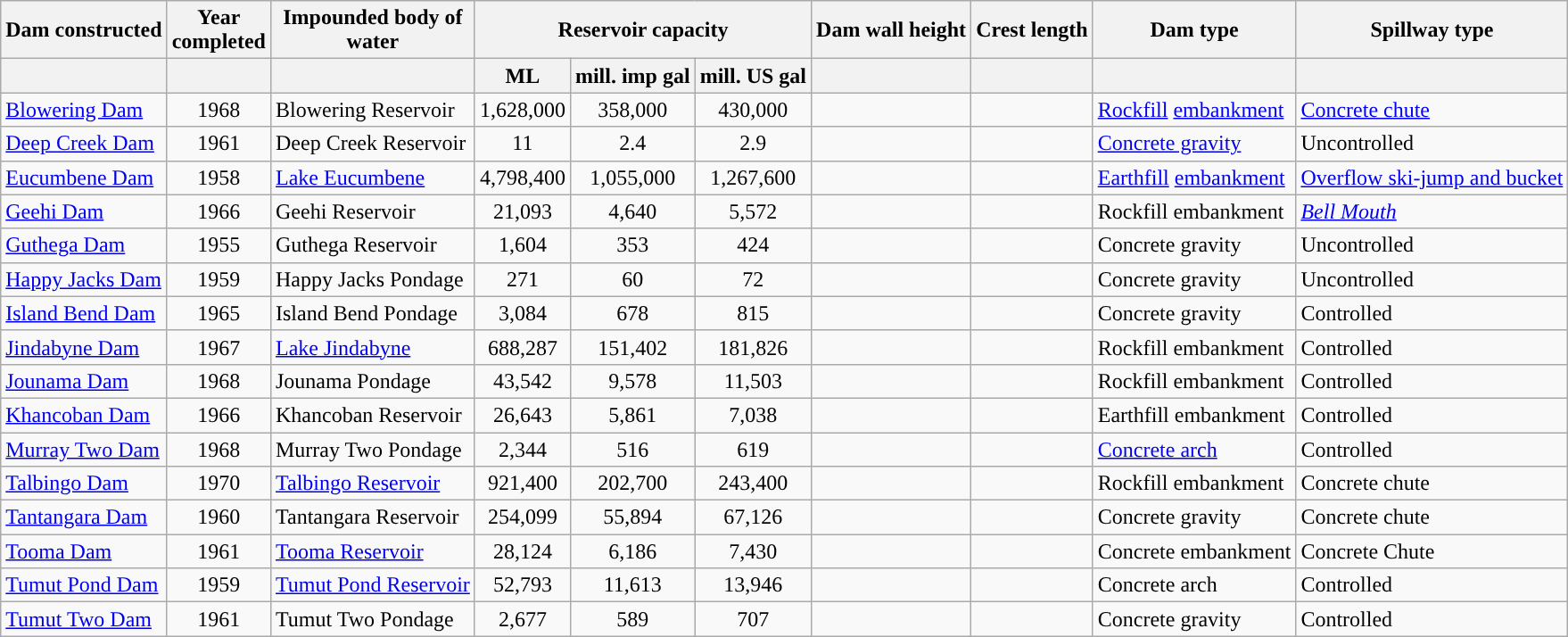<table class="wikitable sortable">
<tr>
<th>Dam constructed</th>
<th>Year<br> completed</th>
<th>Impounded body of <br>water</th>
<th colspan=3>Reservoir capacity</th>
<th data-sort-type="number">Dam wall height</th>
<th data-sort-type="number">Crest length</th>
<th>Dam type</th>
<th>Spillway type</th>
</tr>
<tr>
<th></th>
<th></th>
<th></th>
<th>ML</th>
<th>mill. imp gal</th>
<th>mill. US gal</th>
<th></th>
<th></th>
<th></th>
<th></th>
</tr>
<tr>
<td><a href='#'>Blowering Dam</a></td>
<td align="center">1968</td>
<td>Blowering Reservoir</td>
<td align="center">1,628,000</td>
<td align="center">358,000</td>
<td align="center">430,000</td>
<td align="right"></td>
<td align="right"></td>
<td><a href='#'>Rockfill</a> <a href='#'>embankment</a></td>
<td><a href='#'>Concrete chute</a></td>
</tr>
<tr>
<td><a href='#'>Deep Creek Dam</a></td>
<td align="center">1961</td>
<td>Deep Creek Reservoir</td>
<td align="center">11</td>
<td align="center">2.4</td>
<td align="center">2.9</td>
<td align="right"></td>
<td align="right"></td>
<td><a href='#'>Concrete gravity</a></td>
<td>Uncontrolled</td>
</tr>
<tr>
<td><a href='#'>Eucumbene Dam</a></td>
<td align="center">1958</td>
<td><a href='#'>Lake Eucumbene</a></td>
<td align="center">4,798,400</td>
<td align="center">1,055,000</td>
<td align="center">1,267,600</td>
<td align="right"></td>
<td align="right"></td>
<td><a href='#'>Earthfill</a> <a href='#'>embankment</a></td>
<td><a href='#'>Overflow ski-jump and bucket</a></td>
</tr>
<tr>
<td><a href='#'>Geehi Dam</a></td>
<td align="center">1966</td>
<td>Geehi Reservoir</td>
<td align="center">21,093</td>
<td align="center">4,640</td>
<td align="center">5,572</td>
<td align="right"></td>
<td align="right"></td>
<td>Rockfill embankment</td>
<td><em><a href='#'>Bell Mouth</a></em></td>
</tr>
<tr>
<td><a href='#'>Guthega Dam</a></td>
<td align="center">1955</td>
<td>Guthega Reservoir</td>
<td align="center">1,604</td>
<td align="center">353</td>
<td align="center">424</td>
<td align="right"></td>
<td align="right"></td>
<td>Concrete gravity</td>
<td>Uncontrolled</td>
</tr>
<tr>
<td><a href='#'>Happy Jacks Dam</a></td>
<td align="center">1959</td>
<td>Happy Jacks Pondage</td>
<td align="center">271</td>
<td align="center">60</td>
<td align="center">72</td>
<td align="right"></td>
<td align="right"></td>
<td>Concrete gravity</td>
<td>Uncontrolled</td>
</tr>
<tr>
<td><a href='#'>Island Bend Dam</a></td>
<td align="center">1965</td>
<td>Island Bend Pondage</td>
<td align="center">3,084</td>
<td align="center">678</td>
<td align="center">815</td>
<td align="right"></td>
<td align="right"></td>
<td>Concrete gravity</td>
<td>Controlled</td>
</tr>
<tr>
<td><a href='#'>Jindabyne Dam</a></td>
<td align="center">1967</td>
<td><a href='#'>Lake Jindabyne</a></td>
<td align="center">688,287</td>
<td align="center">151,402</td>
<td align="center">181,826</td>
<td align="right"></td>
<td align="right"></td>
<td>Rockfill embankment</td>
<td>Controlled</td>
</tr>
<tr>
<td><a href='#'>Jounama Dam</a></td>
<td align="center">1968</td>
<td>Jounama Pondage</td>
<td align="center">43,542</td>
<td align="center">9,578</td>
<td align="center">11,503</td>
<td align="right"></td>
<td align="right"></td>
<td>Rockfill embankment</td>
<td>Controlled</td>
</tr>
<tr>
<td><a href='#'>Khancoban Dam</a></td>
<td align="center">1966</td>
<td>Khancoban Reservoir</td>
<td align="center">26,643</td>
<td align="center">5,861</td>
<td align="center">7,038</td>
<td align="right"></td>
<td align="right"></td>
<td>Earthfill embankment</td>
<td>Controlled</td>
</tr>
<tr>
<td><a href='#'>Murray Two Dam</a></td>
<td align="center">1968</td>
<td>Murray Two Pondage</td>
<td align="center">2,344</td>
<td align="center">516</td>
<td align="center">619</td>
<td align="right"></td>
<td align="right"></td>
<td><a href='#'>Concrete arch</a></td>
<td>Controlled</td>
</tr>
<tr>
<td><a href='#'>Talbingo Dam</a></td>
<td align="center">1970</td>
<td><a href='#'>Talbingo Reservoir</a></td>
<td align="center">921,400</td>
<td align="center">202,700</td>
<td align="center">243,400</td>
<td align="right"></td>
<td align="right"></td>
<td>Rockfill embankment</td>
<td>Concrete chute</td>
</tr>
<tr>
<td><a href='#'>Tantangara Dam</a></td>
<td align="center">1960</td>
<td>Tantangara Reservoir</td>
<td align="center">254,099</td>
<td align="center">55,894</td>
<td align="center">67,126</td>
<td align="right"></td>
<td align="right"></td>
<td>Concrete gravity</td>
<td>Concrete chute</td>
</tr>
<tr>
<td><a href='#'>Tooma Dam</a></td>
<td align="center">1961</td>
<td><a href='#'>Tooma Reservoir</a></td>
<td align="center">28,124</td>
<td align="center">6,186</td>
<td align="center">7,430</td>
<td align="right"></td>
<td align="right"></td>
<td>Concrete embankment</td>
<td>Concrete Chute</td>
</tr>
<tr>
<td><a href='#'>Tumut Pond Dam</a></td>
<td align="center">1959</td>
<td><a href='#'>Tumut Pond Reservoir</a></td>
<td align="center">52,793</td>
<td align="center">11,613</td>
<td align="center">13,946</td>
<td align="right"></td>
<td align="right"></td>
<td>Concrete arch</td>
<td>Controlled</td>
</tr>
<tr>
<td><a href='#'>Tumut Two Dam</a></td>
<td align="center">1961</td>
<td>Tumut Two Pondage</td>
<td align="center">2,677</td>
<td align="center">589</td>
<td align="center">707</td>
<td align="right"></td>
<td align="right"></td>
<td>Concrete gravity</td>
<td>Controlled</td>
</tr>
</table>
